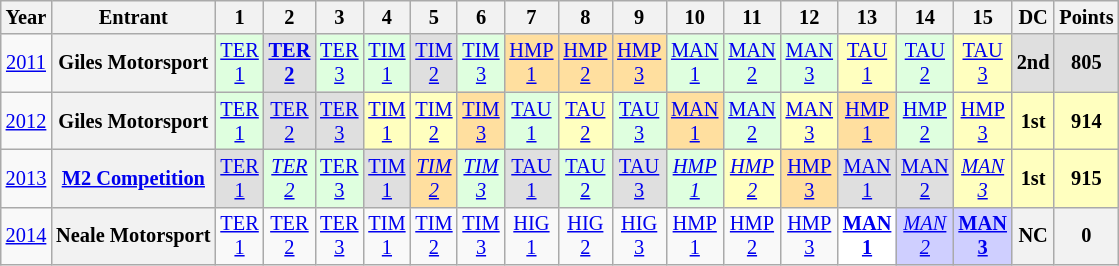<table class="wikitable" style="text-align:center; font-size:85%">
<tr>
<th>Year</th>
<th>Entrant</th>
<th>1</th>
<th>2</th>
<th>3</th>
<th>4</th>
<th>5</th>
<th>6</th>
<th>7</th>
<th>8</th>
<th>9</th>
<th>10</th>
<th>11</th>
<th>12</th>
<th>13</th>
<th>14</th>
<th>15</th>
<th>DC</th>
<th>Points</th>
</tr>
<tr>
<td><a href='#'>2011</a></td>
<th nowrap>Giles Motorsport</th>
<td style="background:#DFFFDF;"><a href='#'>TER<br>1</a><br></td>
<td style="background:#DFDFDF;"><strong><a href='#'>TER<br>2</a></strong><br></td>
<td style="background:#DFFFDF;"><a href='#'>TER<br>3</a><br></td>
<td style="background:#DFFFDF;"><a href='#'>TIM<br>1</a><br></td>
<td style="background:#DFDFDF;"><a href='#'>TIM<br>2</a><br></td>
<td style="background:#DFFFDF;"><a href='#'>TIM<br>3</a><br></td>
<td style="background:#FFDF9F;"><a href='#'>HMP<br>1</a><br></td>
<td style="background:#FFDF9F;"><a href='#'>HMP<br>2</a><br></td>
<td style="background:#FFDF9F;"><a href='#'>HMP<br>3</a><br></td>
<td style="background:#DFFFDF;"><a href='#'>MAN<br>1</a><br></td>
<td style="background:#DFFFDF;"><a href='#'>MAN<br>2</a><br></td>
<td style="background:#DFFFDF;"><a href='#'>MAN<br>3</a><br></td>
<td style="background:#FFFFBF;"><a href='#'>TAU<br>1</a><br></td>
<td style="background:#DFFFDF;"><a href='#'>TAU<br>2</a><br></td>
<td style="background:#FFFFBF;"><a href='#'>TAU<br>3</a><br></td>
<th style="background:#DFDFDF;">2nd</th>
<th style="background:#DFDFDF;">805</th>
</tr>
<tr>
<td><a href='#'>2012</a></td>
<th nowrap>Giles Motorsport</th>
<td style="background:#DFFFDF;"><a href='#'>TER<br>1</a><br></td>
<td style="background:#DFDFDF;"><a href='#'>TER<br>2</a><br></td>
<td style="background:#DFDFDF;"><a href='#'>TER<br>3</a><br></td>
<td style="background:#FFFFBF;"><a href='#'>TIM<br>1</a><br></td>
<td style="background:#FFFFBF;"><a href='#'>TIM<br>2</a><br></td>
<td style="background:#FFDF9F;"><a href='#'>TIM<br>3</a><br></td>
<td style="background:#DFFFDF;"><a href='#'>TAU<br>1</a><br></td>
<td style="background:#FFFFBF;"><a href='#'>TAU<br>2</a><br></td>
<td style="background:#DFFFDF;"><a href='#'>TAU<br>3</a><br></td>
<td style="background:#FFDF9F;"><a href='#'>MAN<br>1</a><br></td>
<td style="background:#DFFFDF;"><a href='#'>MAN<br>2</a><br></td>
<td style="background:#FFFFBF;"><a href='#'>MAN<br>3</a><br></td>
<td style="background:#FFDF9F;"><a href='#'>HMP<br>1</a><br></td>
<td style="background:#DFFFDF;"><a href='#'>HMP<br>2</a><br></td>
<td style="background:#FFFFBF;"><a href='#'>HMP<br>3</a><br></td>
<th style="background:#FFFFBF;">1st</th>
<th style="background:#FFFFBF;">914</th>
</tr>
<tr>
<td><a href='#'>2013</a></td>
<th nowrap><a href='#'>M2 Competition</a></th>
<td style="background:#DFDFDF;"><a href='#'>TER<br>1</a><br></td>
<td style="background:#DFFFDF;"><em><a href='#'>TER<br>2</a></em><br></td>
<td style="background:#DFFFDF;"><a href='#'>TER<br>3</a><br></td>
<td style="background:#DFDFDF;"><a href='#'>TIM<br>1</a><br></td>
<td style="background:#FFDF9F;"><em><a href='#'>TIM<br>2</a></em><br></td>
<td style="background:#DFFFDF;"><em><a href='#'>TIM<br>3</a></em><br></td>
<td style="background:#DFDFDF;"><a href='#'>TAU<br>1</a><br></td>
<td style="background:#DFFFDF;"><a href='#'>TAU<br>2</a><br></td>
<td style="background:#DFDFDF;"><a href='#'>TAU<br>3</a><br></td>
<td style="background:#DFFFDF;"><em><a href='#'>HMP<br>1</a></em><br></td>
<td style="background:#FFFFBF;"><em><a href='#'>HMP<br>2</a></em><br></td>
<td style="background:#FFDF9F;"><a href='#'>HMP<br>3</a><br></td>
<td style="background:#DFDFDF;"><a href='#'>MAN<br>1</a><br></td>
<td style="background:#DFDFDF;"><a href='#'>MAN<br>2</a><br></td>
<td style="background:#FFFFBF;"><em><a href='#'>MAN<br>3</a></em><br></td>
<th style="background:#FFFFBF;">1st</th>
<th style="background:#FFFFBF;">915</th>
</tr>
<tr>
<td><a href='#'>2014</a></td>
<th nowrap>Neale Motorsport</th>
<td><a href='#'>TER<br>1</a></td>
<td><a href='#'>TER<br>2</a></td>
<td><a href='#'>TER<br>3</a></td>
<td><a href='#'>TIM<br>1</a></td>
<td><a href='#'>TIM<br>2</a></td>
<td><a href='#'>TIM<br>3</a></td>
<td><a href='#'>HIG<br>1</a></td>
<td><a href='#'>HIG<br>2</a></td>
<td><a href='#'>HIG<br>3</a></td>
<td><a href='#'>HMP<br>1</a></td>
<td><a href='#'>HMP<br>2</a></td>
<td><a href='#'>HMP<br>3</a></td>
<td style="background:#FFFFFF;"><strong><a href='#'>MAN<br>1</a></strong><br></td>
<td style="background:#CFCFFF;"><em><a href='#'>MAN<br>2</a></em><br></td>
<td style="background:#CFCFFF;"><strong><a href='#'>MAN<br>3</a></strong><br></td>
<th>NC</th>
<th>0</th>
</tr>
</table>
